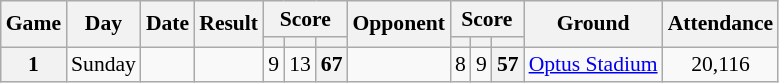<table class="wikitable plainrowheaders" style="font-size:90%; text-align:center;">
<tr>
<th scope="col" rowspan="2">Game</th>
<th scope="col" rowspan="2">Day</th>
<th scope="col" rowspan="2">Date</th>
<th scope="col" rowspan="2">Result</th>
<th scope="col" colspan="3">Score</th>
<th scope="col" rowspan="2">Opponent</th>
<th scope="col" colspan="3">Score</th>
<th scope="col" rowspan="2">Ground</th>
<th scope="col" rowspan="2">Attendance</th>
</tr>
<tr>
<th scope="col"></th>
<th scope="col"></th>
<th scope="col"></th>
<th scope="col"></th>
<th scope="col"></th>
<th scope="col"></th>
</tr>
<tr>
<th scope="row" style="text-align:center;">1</th>
<td>Sunday</td>
<td></td>
<td></td>
<td>9</td>
<td>13</td>
<th>67</th>
<td></td>
<td>8</td>
<td>9</td>
<th>57</th>
<td><a href='#'>Optus Stadium</a></td>
<td>20,116</td>
</tr>
</table>
